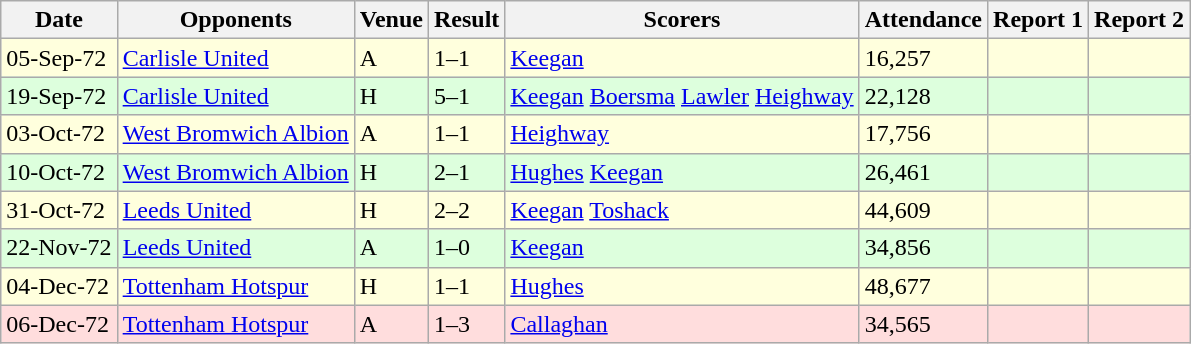<table class=wikitable>
<tr>
<th>Date</th>
<th>Opponents</th>
<th>Venue</th>
<th>Result</th>
<th>Scorers</th>
<th>Attendance</th>
<th>Report 1</th>
<th>Report 2</th>
</tr>
<tr bgcolor="#ffffdd">
<td>05-Sep-72</td>
<td><a href='#'>Carlisle United</a></td>
<td>A</td>
<td>1–1</td>
<td><a href='#'>Keegan</a> </td>
<td>16,257</td>
<td></td>
<td></td>
</tr>
<tr bgcolor="#ddffdd">
<td>19-Sep-72</td>
<td><a href='#'>Carlisle United</a></td>
<td>H</td>
<td>5–1</td>
<td><a href='#'>Keegan</a>  <a href='#'>Boersma</a>  <a href='#'>Lawler</a>  <a href='#'>Heighway</a> </td>
<td>22,128</td>
<td></td>
<td></td>
</tr>
<tr bgcolor="#ffffdd">
<td>03-Oct-72</td>
<td><a href='#'>West Bromwich Albion</a></td>
<td>A</td>
<td>1–1</td>
<td><a href='#'>Heighway</a> </td>
<td>17,756</td>
<td></td>
<td></td>
</tr>
<tr bgcolor="#ddffdd">
<td>10-Oct-72</td>
<td><a href='#'>West Bromwich Albion</a></td>
<td>H</td>
<td>2–1</td>
<td><a href='#'>Hughes</a>  <a href='#'>Keegan</a> </td>
<td>26,461</td>
<td></td>
<td></td>
</tr>
<tr bgcolor="#ffffdd">
<td>31-Oct-72</td>
<td><a href='#'>Leeds United</a></td>
<td>H</td>
<td>2–2</td>
<td><a href='#'>Keegan</a>  <a href='#'>Toshack</a> </td>
<td>44,609</td>
<td></td>
<td></td>
</tr>
<tr bgcolor="#ddffdd">
<td>22-Nov-72</td>
<td><a href='#'>Leeds United</a></td>
<td>A</td>
<td>1–0</td>
<td><a href='#'>Keegan</a> </td>
<td>34,856</td>
<td></td>
<td></td>
</tr>
<tr bgcolor="#ffffdd">
<td>04-Dec-72</td>
<td><a href='#'>Tottenham Hotspur</a></td>
<td>H</td>
<td>1–1</td>
<td><a href='#'>Hughes</a> </td>
<td>48,677</td>
<td></td>
<td></td>
</tr>
<tr bgcolor="#ffdddd">
<td>06-Dec-72</td>
<td><a href='#'>Tottenham Hotspur</a></td>
<td>A</td>
<td>1–3</td>
<td><a href='#'>Callaghan</a> </td>
<td>34,565</td>
<td></td>
<td></td>
</tr>
</table>
